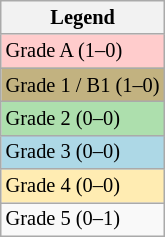<table class="wikitable" style="font-size:85%;">
<tr>
<th>Legend</th>
</tr>
<tr bgcolor="ffcccc">
<td>Grade A (1–0)</td>
</tr>
<tr bgcolor="C2B280">
<td>Grade 1 / B1 (1–0)</td>
</tr>
<tr bgcolor="ADDFAD">
<td>Grade 2 (0–0)</td>
</tr>
<tr bgcolor="lightblue">
<td>Grade 3 (0–0)</td>
</tr>
<tr bgcolor="ffecb2">
<td>Grade 4 (0–0)</td>
</tr>
<tr>
<td>Grade 5 (0–1)</td>
</tr>
</table>
